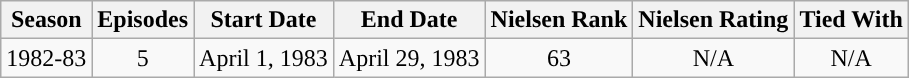<table class="wikitable" style="text-align: center">
<tr>
<th>Season</th>
<th>Episodes</th>
<th>Start Date</th>
<th>End Date</th>
<th>Nielsen Rank</th>
<th>Nielsen Rating</th>
<th>Tied With</th>
</tr>
<tr>
<td style="text-align:center">1982-83</td>
<td style="text-align:center">5</td>
<td style="text-align:center">April 1, 1983</td>
<td style="text-align:center">April 29, 1983</td>
<td style="text-align:center:">63</td>
<td style="text-align:center">N/A</td>
<td style="text-align:center">N/A</td>
</tr>
</table>
